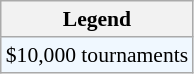<table class="wikitable" style="font-size:90%">
<tr>
<th>Legend</th>
</tr>
<tr style="background:#f0f8ff;">
<td>$10,000 tournaments</td>
</tr>
</table>
